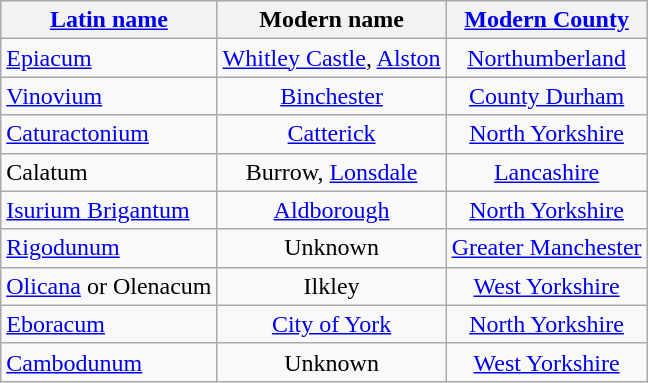<table class="wikitable">
<tr>
<th><a href='#'>Latin name</a></th>
<th>Modern name</th>
<th><a href='#'>Modern County</a></th>
</tr>
<tr>
<td><a href='#'>Epiacum</a></td>
<td align=center><a href='#'>Whitley Castle</a>, <a href='#'>Alston</a></td>
<td align=center><a href='#'>Northumberland</a></td>
</tr>
<tr>
<td><a href='#'>Vinovium</a></td>
<td align=center><a href='#'>Binchester</a></td>
<td align=center><a href='#'>County Durham</a></td>
</tr>
<tr>
<td><a href='#'>Caturactonium</a></td>
<td align=center><a href='#'>Catterick</a></td>
<td align=center><a href='#'>North Yorkshire</a></td>
</tr>
<tr>
<td>Calatum</td>
<td align=center>Burrow, <a href='#'>Lonsdale</a></td>
<td align=center><a href='#'>Lancashire</a></td>
</tr>
<tr>
<td><a href='#'>Isurium Brigantum</a></td>
<td align=center><a href='#'>Aldborough</a></td>
<td align=center><a href='#'>North Yorkshire</a></td>
</tr>
<tr>
<td><a href='#'>Rigodunum</a></td>
<td align=center>Unknown</td>
<td align=center><a href='#'>Greater Manchester</a></td>
</tr>
<tr>
<td><a href='#'>Olicana</a> or Olenacum</td>
<td align=center>Ilkley</td>
<td align=center><a href='#'>West Yorkshire</a></td>
</tr>
<tr>
<td><a href='#'>Eboracum</a></td>
<td align=center><a href='#'>City of York</a></td>
<td align=center><a href='#'>North Yorkshire</a></td>
</tr>
<tr>
<td><a href='#'>Cambodunum</a></td>
<td align=center>Unknown</td>
<td align=center><a href='#'>West Yorkshire</a></td>
</tr>
</table>
